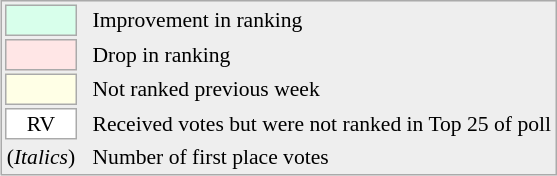<table align=right style="font-size:90%; border:1px solid #aaaaaa; white-space:nowrap; background:#eeeeee;">
<tr>
<td style="background:#d8ffeb; width:20px; border:1px solid #aaaaaa;"> </td>
<td rowspan=5> </td>
<td>Improvement in ranking</td>
</tr>
<tr>
<td style="background:#ffe6e6; width:20px; border:1px solid #aaaaaa;"> </td>
<td>Drop in ranking</td>
</tr>
<tr>
<td style="background:#ffffe6; width:20px; border:1px solid #aaaaaa;"> </td>
<td>Not ranked previous week</td>
</tr>
<tr>
<td align=center style="width:20px; border:1px solid #aaaaaa; background:white;">RV</td>
<td>Received votes but were not ranked in Top 25 of poll</td>
</tr>
<tr>
<td>(<em>Italics</em>)</td>
<td>Number of first place votes</td>
</tr>
</table>
